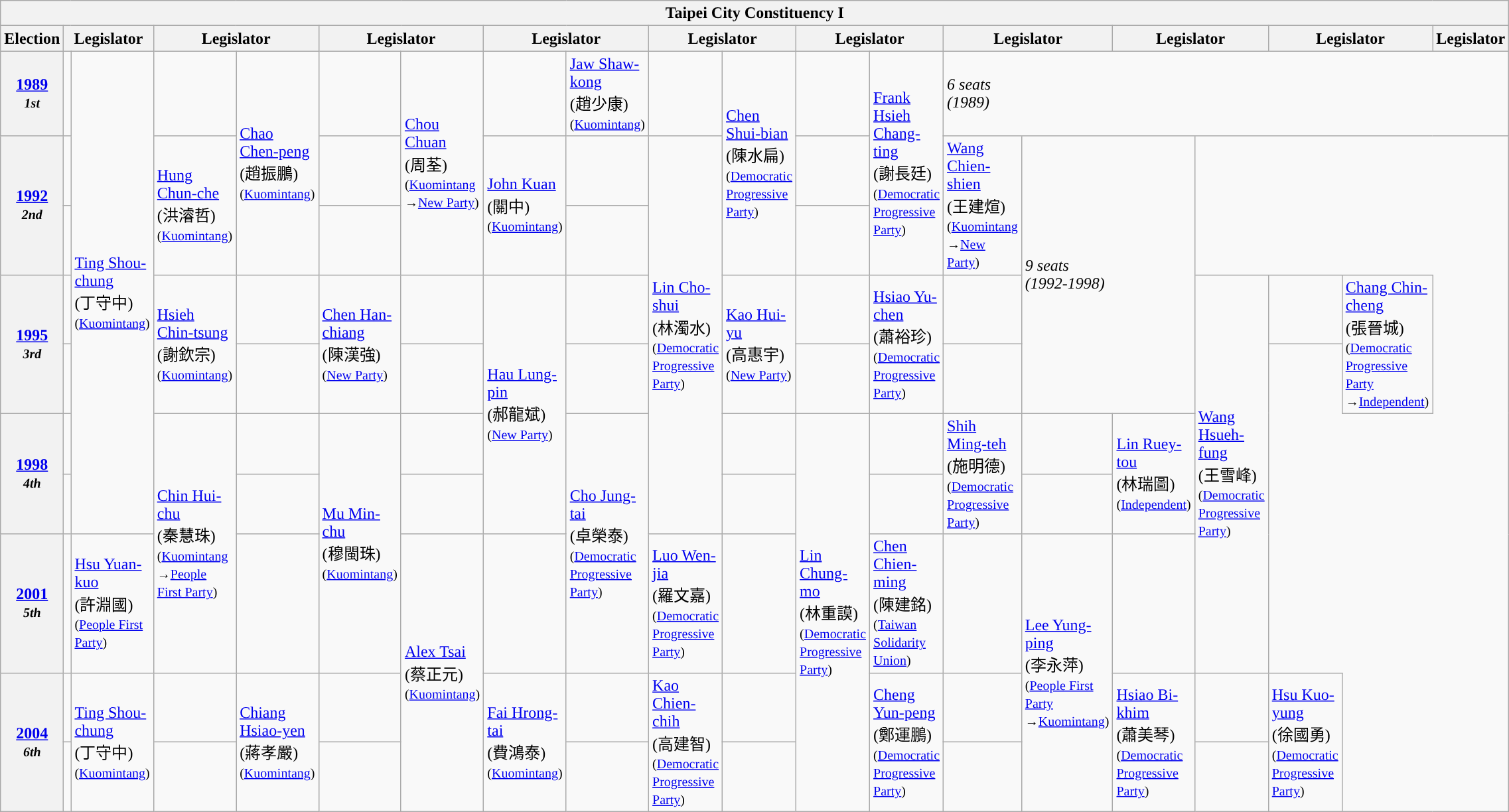<table class=wikitable>
<tr>
<th colspan=21>Taipei City Constituency I</th>
</tr>
<tr>
<th>Election</th>
<th colspan="2" width="80px">Legislator</th>
<th colspan="2" width="80px">Legislator</th>
<th colspan="2" width="80px">Legislator</th>
<th colspan="2" width="80px">Legislator</th>
<th colspan="2" width="80px">Legislator</th>
<th colspan="2" width="80px">Legislator</th>
<th colspan="2" width="80px">Legislator</th>
<th colspan="2" width="80px">Legislator</th>
<th colspan="2" width="80px">Legislator</th>
<th colspan="2" width="80px">Legislator</th>
</tr>
<tr>
<th><a href='#'>1989</a><br><small><em>1st</em></small></th>
<td style="color:inherit;background:"></td>
<td rowspan=7><a href='#'>Ting Shou-chung</a><br>(丁守中)
<br><small>(<a href='#'>Kuomintang</a>)</small></td>
<td style="color:inherit;background:"></td>
<td rowspan=3><a href='#'>Chao Chen-peng</a><br>(趙振鵬)
<br><small>(<a href='#'>Kuomintang</a>)</small></td>
<td style="color:inherit;background:"></td>
<td rowspan=3><a href='#'>Chou Chuan</a><br>(周荃)
<br><small>(<a href='#'>Kuomintang</a><br>→<a href='#'>New Party</a>)</small></td>
<td style="color:inherit;background:"></td>
<td><a href='#'>Jaw Shaw-kong</a><br>(趙少康)
<br><small>(<a href='#'>Kuomintang</a>)</small></td>
<td style="color:inherit;background:"></td>
<td rowspan=3><a href='#'>Chen Shui-bian</a><br>(陳水扁)
<br><small>(<a href='#'>Democratic Progressive Party</a>)</small></td>
<td style="color:inherit;background:"></td>
<td rowspan=3><a href='#'>Frank Hsieh Chang-ting</a><br>(謝長廷)
<br><small>(<a href='#'>Democratic Progressive Party</a>)</small></td>
<td colspan=8><em>6 seats</em><br><em>(1989)</em></td>
</tr>
<tr>
<th rowspan="2"><a href='#'>1992</a><br><small><em>2nd</em></small></th>
<td style="color:inherit;background:"></td>
<td rowspan=2><a href='#'>Hung Chun-che</a><br>(洪濬哲)
<br><small>(<a href='#'>Kuomintang</a>)</small></td>
<td style="color:inherit;background:"></td>
<td rowspan=2><a href='#'>John Kuan</a><br>(關中)
<br><small>(<a href='#'>Kuomintang</a>)</small></td>
<td style="color:inherit;background:"></td>
<td rowspan=6><a href='#'>Lin Cho-shui</a><br>(林濁水)
<br><small>(<a href='#'>Democratic Progressive Party</a>)</small></td>
<td style="color:inherit;background:"></td>
<td rowspan=2><a href='#'>Wang Chien-shien</a><br>(王建煊)
<br><small>(<a href='#'>Kuomintang</a><br>→<a href='#'>New Party</a>)</small></td>
<td colspan=2 rowspan=4><em>9 seats</em><br><em>(1992-1998)</em></td>
</tr>
<tr>
<td bgcolor=></td>
<td bgcolor=></td>
</tr>
<tr>
<th rowspan="2"><a href='#'>1995</a><br><small><em>3rd</em></small></th>
<td style="color:inherit;background:"></td>
<td rowspan=2><a href='#'>Hsieh Chin-tsung</a><br>(謝欽宗)
<br><small>(<a href='#'>Kuomintang</a>)</small></td>
<td bgcolor=></td>
<td rowspan=2><a href='#'>Chen Han-chiang</a><br>(陳漢強)
<br><small>(<a href='#'>New Party</a>)</small></td>
<td bgcolor=></td>
<td rowspan=4><a href='#'>Hau Lung-pin</a><br>(郝龍斌)
<br><small>(<a href='#'>New Party</a>)</small></td>
<td bgcolor=></td>
<td rowspan=2><a href='#'>Kao Hui-yu</a><br>(高惠宇)
<br><small>(<a href='#'>New Party</a>)</small></td>
<td style="color:inherit;background:"></td>
<td rowspan=2><a href='#'>Hsiao Yu-chen</a><br>(蕭裕珍)
<br><small>(<a href='#'>Democratic Progressive Party</a>)</small></td>
<td style="color:inherit;background:"></td>
<td rowspan=5><a href='#'>Wang Hsueh-fung</a><br>(王雪峰)
<br><small>(<a href='#'>Democratic Progressive Party</a>)</small></td>
<td style="color:inherit;background:"></td>
<td rowspan=2><a href='#'>Chang Chin-cheng</a><br>(張晉城)
<br><small>(<a href='#'>Democratic Progressive Party</a><br>→<a href='#'>Independent</a>)</small></td>
</tr>
<tr>
<td style="color:inherit;background:"></td>
</tr>
<tr>
<th rowspan="2"><a href='#'>1998</a><br><small><em>4th</em></small></th>
<td style="color:inherit;background:"></td>
<td rowspan=3><a href='#'>Chin Hui-chu</a><br>(秦慧珠)
<br><small>(<a href='#'>Kuomintang</a><br>→<a href='#'>People First Party</a>)</small></td>
<td style="color:inherit;background:"></td>
<td rowspan=3><a href='#'>Mu Min-chu</a><br>(穆閩珠)
<br><small>(<a href='#'>Kuomintang</a>)</small></td>
<td style="color:inherit;background:"></td>
<td rowspan=3><a href='#'>Cho Jung-tai</a><br>(卓榮泰)
<br><small>(<a href='#'>Democratic Progressive Party</a>)</small></td>
<td style="color:inherit;background:"></td>
<td rowspan=5><a href='#'>Lin Chung-mo</a><br>(林重謨)
<br><small>(<a href='#'>Democratic Progressive Party</a>)</small></td>
<td style="color:inherit;background:"></td>
<td rowspan=2><a href='#'>Shih Ming-teh</a><br>(施明德)
<br><small>(<a href='#'>Democratic Progressive Party</a>)</small></td>
<td bgcolor=></td>
<td rowspan=2><a href='#'>Lin Ruey-tou</a><br>(林瑞圖)
<br><small>(<a href='#'>Independent</a>)</small></td>
</tr>
<tr>
<td style="color:inherit;background:"></td>
</tr>
<tr>
<th rowspan="1"><a href='#'>2001</a><br><small><em>5th</em></small></th>
<td style="color:inherit;background:"></td>
<td><a href='#'>Hsu Yuan-kuo</a><br>(許淵國)
<br><small>(<a href='#'>People First Party</a>)</small></td>
<td style="color:inherit;background:"></td>
<td rowspan=3><a href='#'>Alex Tsai</a><br>(蔡正元)
<br><small>(<a href='#'>Kuomintang</a>)</small></td>
<td style="color:inherit;background:"></td>
<td><a href='#'>Luo Wen-jia</a><br>(羅文嘉)
<br><small>(<a href='#'>Democratic Progressive Party</a>)</small></td>
<td style="color:inherit;background:"></td>
<td><a href='#'>Chen Chien-ming</a><br>(陳建銘)
<br><small>(<a href='#'>Taiwan Solidarity Union</a>)</small></td>
<td style="color:inherit;background:"></td>
<td rowspan=3><a href='#'>Lee Yung-ping</a><br>(李永萍)
<br><small>(<a href='#'>People First Party</a><br>→<a href='#'>Kuomintang</a>)</small></td>
</tr>
<tr>
<th rowspan="2"><a href='#'>2004</a><br><small><em>6th</em></small></th>
<td style="color:inherit;background:"></td>
<td rowspan=2><a href='#'>Ting Shou-chung</a><br>(丁守中)
<br><small>(<a href='#'>Kuomintang</a>)</small></td>
<td style="color:inherit;background:"></td>
<td rowspan=2><a href='#'>Chiang Hsiao-yen</a><br>(蔣孝嚴)
<br><small>(<a href='#'>Kuomintang</a>)</small></td>
<td style="color:inherit;background:"></td>
<td rowspan=2><a href='#'>Fai Hrong-tai</a><br>(費鴻泰)
<br><small>(<a href='#'>Kuomintang</a>)</small></td>
<td style="color:inherit;background:"></td>
<td rowspan=2><a href='#'>Kao Chien-chih</a><br>(高建智)
<br><small>(<a href='#'>Democratic Progressive Party</a>)</small></td>
<td style="color:inherit;background:"></td>
<td rowspan=2><a href='#'>Cheng Yun-peng</a><br>(鄭運鵬)
<br><small>(<a href='#'>Democratic Progressive Party</a>)</small></td>
<td style="color:inherit;background:"></td>
<td rowspan=2><a href='#'>Hsiao Bi-khim</a><br>(蕭美琴)
<br><small>(<a href='#'>Democratic Progressive Party</a>)</small></td>
<td style="color:inherit;background:"></td>
<td rowspan=2><a href='#'>Hsu Kuo-yung</a><br>(徐國勇)
<br><small>(<a href='#'>Democratic Progressive Party</a>)</small></td>
</tr>
<tr>
<td style="color:inherit;background:"></td>
</tr>
</table>
